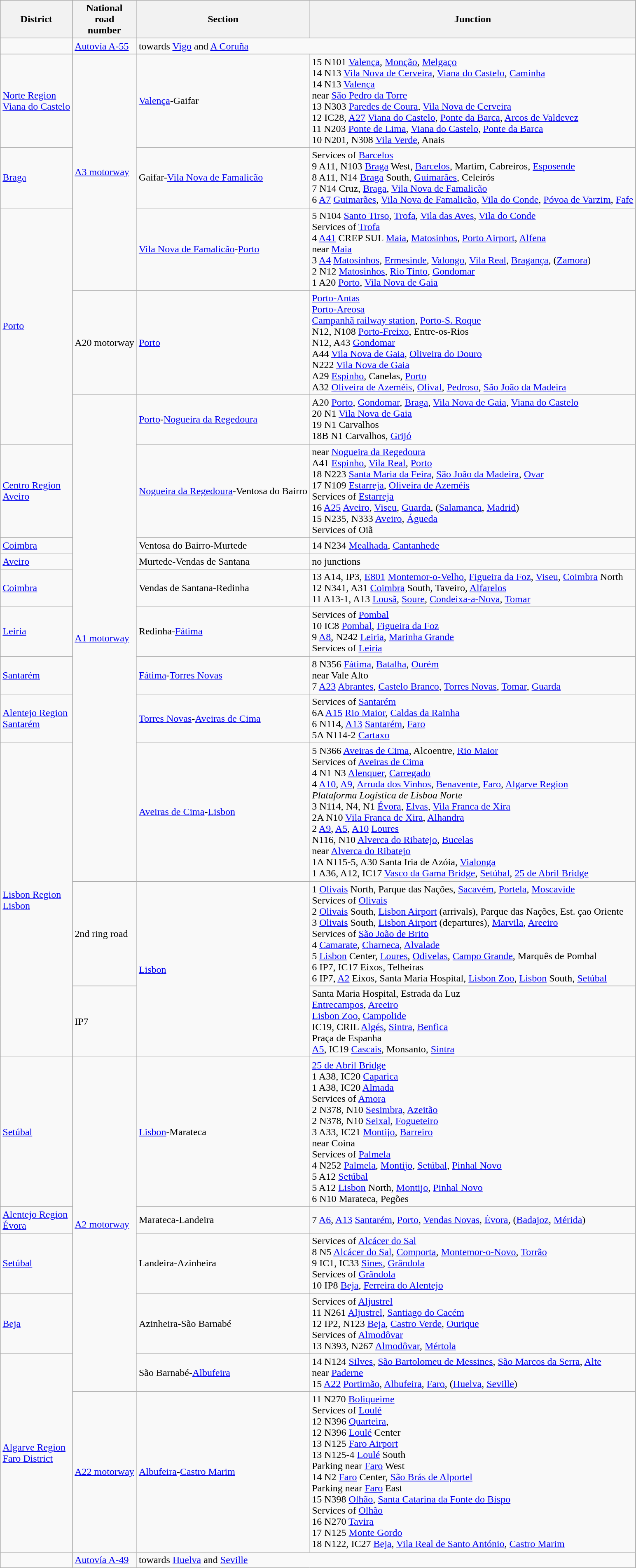<table class="wikitable sortable">
<tr>
<th>District</th>
<th>National<br>road<br>number</th>
<th>Section</th>
<th>Junction</th>
</tr>
<tr>
<td></td>
<td> <a href='#'>Autovía A-55</a></td>
<td colspan="2"> towards <a href='#'>Vigo</a> and <a href='#'>A Coruña</a></td>
</tr>
<tr>
<td> <a href='#'>Norte Region</a><br><a href='#'>Viana do Castelo</a></td>
<td rowspan="3"> <a href='#'>A3 motorway</a></td>
<td><a href='#'>Valença</a>-Gaifar</td>
<td> 15 N101 <a href='#'>Valença</a>, <a href='#'>Monção</a>, <a href='#'>Melgaço</a><br> 14 N13 <a href='#'>Vila Nova de Cerveira</a>, <a href='#'>Viana do Castelo</a>, <a href='#'>Caminha</a><br> 14 N13 <a href='#'>Valença</a><br> near <a href='#'>São Pedro da Torre</a><br> 13 N303 <a href='#'>Paredes de Coura</a>, <a href='#'>Vila Nova de Cerveira</a><br> 12 IC28, <a href='#'>A27</a> <a href='#'>Viana do Castelo</a>, <a href='#'>Ponte da Barca</a>, <a href='#'>Arcos de Valdevez</a><br> 11 N203 <a href='#'>Ponte de Lima</a>, <a href='#'>Viana do Castelo</a>, <a href='#'>Ponte da Barca</a><br> 10 N201, N308 <a href='#'>Vila Verde</a>, Anais</td>
</tr>
<tr>
<td><a href='#'>Braga</a></td>
<td>Gaifar-<a href='#'>Vila Nova de Famalicão</a></td>
<td> Services of <a href='#'>Barcelos</a><br> 9 A11, N103 <a href='#'>Braga</a> West, <a href='#'>Barcelos</a>, Martim, Cabreiros, <a href='#'>Esposende</a><br> 8 A11, N14 <a href='#'>Braga</a> South, <a href='#'>Guimarães</a>, Celeirós<br> 7 N14 Cruz, <a href='#'>Braga</a>, <a href='#'>Vila Nova de Famalicão</a><br> 6 <a href='#'>A7</a> <a href='#'>Guimarães</a>, <a href='#'>Vila Nova de Famalicão</a>, <a href='#'>Vila do Conde</a>, <a href='#'>Póvoa de Varzim</a>, <a href='#'>Fafe</a></td>
</tr>
<tr>
<td rowspan="3"><a href='#'>Porto</a></td>
<td><a href='#'>Vila Nova de Famalicão</a>-<a href='#'>Porto</a></td>
<td> 5 N104 <a href='#'>Santo Tirso</a>, <a href='#'>Trofa</a>, <a href='#'>Vila das Aves</a>, <a href='#'>Vila do Conde</a><br> Services of <a href='#'>Trofa</a><br> 4 <a href='#'>A41</a> CREP SUL <a href='#'>Maia</a>, <a href='#'>Matosinhos</a>, <a href='#'>Porto Airport</a>, <a href='#'>Alfena</a><br> near <a href='#'>Maia</a><br> 3 <a href='#'>A4</a> <a href='#'>Matosinhos</a>, <a href='#'>Ermesinde</a>, <a href='#'>Valongo</a>, <a href='#'>Vila Real</a>, <a href='#'>Bragança</a>,  (<a href='#'>Zamora</a>)<br> 2 N12 <a href='#'>Matosinhos</a>, <a href='#'>Rio Tinto</a>, <a href='#'>Gondomar</a><br> 1 A20 <a href='#'>Porto</a>, <a href='#'>Vila Nova de Gaia</a></td>
</tr>
<tr>
<td> A20 motorway</td>
<td><a href='#'>Porto</a></td>
<td> <a href='#'>Porto-Antas</a><br> <a href='#'>Porto-Areosa</a><br> <a href='#'>Campanhã railway station</a>, <a href='#'>Porto-S. Roque</a><br> N12, N108 <a href='#'>Porto-Freixo</a>, Entre-os-Rios<br> N12, A43 <a href='#'>Gondomar</a><br> A44 <a href='#'>Vila Nova de Gaia</a>, <a href='#'>Oliveira do Douro</a><br> N222 <a href='#'>Vila Nova de Gaia</a><br> A29 <a href='#'>Espinho</a>, Canelas, <a href='#'>Porto</a><br> A32 <a href='#'>Oliveira de Azeméis</a>, <a href='#'>Olival</a>, <a href='#'>Pedroso</a>, <a href='#'>São João da Madeira</a></td>
</tr>
<tr>
<td rowspan="9"> <a href='#'>A1 motorway</a></td>
<td><a href='#'>Porto</a>-<a href='#'>Nogueira da Regedoura</a></td>
<td> A20 <a href='#'>Porto</a>, <a href='#'>Gondomar</a>, <a href='#'>Braga</a>, <a href='#'>Vila Nova de Gaia</a>, <a href='#'>Viana do Castelo</a><br> 20 N1 <a href='#'>Vila Nova de Gaia</a><br> 19 N1 Carvalhos<br> 18B N1 Carvalhos, <a href='#'>Grijó</a></td>
</tr>
<tr>
<td> <a href='#'>Centro Region</a><br><a href='#'>Aveiro</a></td>
<td><a href='#'>Nogueira da Regedoura</a>-Ventosa do Bairro</td>
<td> near <a href='#'>Nogueira da Regedoura</a><br> A41 <a href='#'>Espinho</a>, <a href='#'>Vila Real</a>, <a href='#'>Porto</a><br> 18 N223 <a href='#'>Santa Maria da Feira</a>, <a href='#'>São João da Madeira</a>, <a href='#'>Ovar</a><br> 17 N109 <a href='#'>Estarreja</a>, <a href='#'>Oliveira de Azeméis</a><br> Services of <a href='#'>Estarreja</a><br> 16 <a href='#'>A25</a> <a href='#'>Aveiro</a>, <a href='#'>Viseu</a>, <a href='#'>Guarda</a>,  (<a href='#'>Salamanca</a>, <a href='#'>Madrid</a>)<br> 15 N235, N333 <a href='#'>Aveiro</a>, <a href='#'>Águeda</a><br> Services of Oiã</td>
</tr>
<tr>
<td><a href='#'>Coimbra</a></td>
<td>Ventosa do Bairro-Murtede</td>
<td> 14 N234 <a href='#'>Mealhada</a>, <a href='#'>Cantanhede</a></td>
</tr>
<tr>
<td><a href='#'>Aveiro</a></td>
<td>Murtede-Vendas de Santana</td>
<td>no junctions</td>
</tr>
<tr>
<td><a href='#'>Coimbra</a></td>
<td>Vendas de Santana-Redinha</td>
<td> 13 A14, IP3, <a href='#'>E801</a> <a href='#'>Montemor-o-Velho</a>, <a href='#'>Figueira da Foz</a>, <a href='#'>Viseu</a>, <a href='#'>Coimbra</a> North<br> 12 N341, A31 <a href='#'>Coimbra</a> South, Taveiro, <a href='#'>Alfarelos</a><br> 11 A13-1, A13 <a href='#'>Lousã</a>, <a href='#'>Soure</a>, <a href='#'>Condeixa-a-Nova</a>, <a href='#'>Tomar</a></td>
</tr>
<tr>
<td><a href='#'>Leiria</a></td>
<td>Redinha-<a href='#'>Fátima</a></td>
<td> Services of <a href='#'>Pombal</a><br> 10 IC8 <a href='#'>Pombal</a>, <a href='#'>Figueira da Foz</a><br> 9 <a href='#'>A8</a>, N242 <a href='#'>Leiria</a>, <a href='#'>Marinha Grande</a><br> Services of <a href='#'>Leiria</a></td>
</tr>
<tr>
<td><a href='#'>Santarém</a></td>
<td><a href='#'>Fátima</a>-<a href='#'>Torres Novas</a></td>
<td> 8 N356 <a href='#'>Fátima</a>, <a href='#'>Batalha</a>, <a href='#'>Ourém</a><br> near Vale Alto<br> 7 <a href='#'>A23</a> <a href='#'>Abrantes</a>, <a href='#'>Castelo Branco</a>, <a href='#'>Torres Novas</a>, <a href='#'>Tomar</a>, <a href='#'>Guarda</a></td>
</tr>
<tr>
<td> <a href='#'>Alentejo Region</a><br><a href='#'>Santarém</a></td>
<td><a href='#'>Torres Novas</a>-<a href='#'>Aveiras de Cima</a></td>
<td> Services of <a href='#'>Santarém</a><br> 6A <a href='#'>A15</a> <a href='#'>Rio Maior</a>, <a href='#'>Caldas da Rainha</a><br> 6 N114, <a href='#'>A13</a> <a href='#'>Santarém</a>, <a href='#'>Faro</a><br> 5A N114-2 <a href='#'>Cartaxo</a></td>
</tr>
<tr>
<td rowspan="3"> <a href='#'>Lisbon Region</a><br><a href='#'>Lisbon</a></td>
<td><a href='#'>Aveiras de Cima</a>-<a href='#'>Lisbon</a></td>
<td> 5 N366 <a href='#'>Aveiras de Cima</a>, Alcoentre, <a href='#'>Rio Maior</a><br> Services of <a href='#'>Aveiras de Cima</a><br> 4 N1 N3 <a href='#'>Alenquer</a>, <a href='#'>Carregado</a><br> 4 <a href='#'>A10</a>, <a href='#'>A9</a>, <a href='#'>Arruda dos Vinhos</a>, <a href='#'>Benavente</a>, <a href='#'>Faro</a>, <a href='#'>Algarve Region</a><br> <em>Plataforma Logística de Lisboa Norte</em><br> 3 N114, N4, N1 <a href='#'>Évora</a>, <a href='#'>Elvas</a>, <a href='#'>Vila Franca de Xira</a><br> 2A N10 <a href='#'>Vila Franca de Xira</a>, <a href='#'>Alhandra</a><br> 2 <a href='#'>A9</a>, <a href='#'>A5</a>, <a href='#'>A10</a> <a href='#'>Loures</a><br> N116, N10 <a href='#'>Alverca do Ribatejo</a>, <a href='#'>Bucelas</a><br> near <a href='#'>Alverca do Ribatejo</a><br> 1A N115-5, A30 Santa Iria de Azóia, <a href='#'>Vialonga</a><br> 1 A36, A12, IC17 <a href='#'>Vasco da Gama Bridge</a>, <a href='#'>Setúbal</a>, <a href='#'>25 de Abril Bridge</a></td>
</tr>
<tr>
<td>2nd ring road</td>
<td rowspan="2"><a href='#'>Lisbon</a></td>
<td> 1 <a href='#'>Olivais</a> North, Parque das Nações, <a href='#'>Sacavém</a>, <a href='#'>Portela</a>, <a href='#'>Moscavide</a><br> Services of <a href='#'>Olivais</a><br> 2 <a href='#'>Olivais</a> South, <a href='#'>Lisbon Airport</a> (arrivals), Parque das Nações, Est. çao Oriente<br> 3 <a href='#'>Olivais</a> South, <a href='#'>Lisbon Airport</a> (departures), <a href='#'>Marvila</a>, <a href='#'>Areeiro</a><br> Services of <a href='#'>São João de Brito</a><br> 4 <a href='#'>Camarate</a>, <a href='#'>Charneca</a>, <a href='#'>Alvalade</a><br> 5 <a href='#'>Lisbon</a> Center, <a href='#'>Loures</a>, <a href='#'>Odivelas</a>, <a href='#'>Campo Grande</a>, Marquês de Pombal<br> 6 IP7, IC17 Eixos, Telheiras<br> 6 IP7, <a href='#'>A2</a> Eixos, Santa Maria Hospital, <a href='#'>Lisbon Zoo</a>, <a href='#'>Lisbon</a> South, <a href='#'>Setúbal</a></td>
</tr>
<tr>
<td> IP7</td>
<td> Santa Maria Hospital, Estrada da Luz<br> <a href='#'>Entrecampos</a>, <a href='#'>Areeiro</a><br> <a href='#'>Lisbon Zoo</a>, <a href='#'>Campolide</a><br> IC19, CRIL <a href='#'>Algés</a>, <a href='#'>Sintra</a>, <a href='#'>Benfica</a><br> Praça de Espanha<br> <a href='#'>A5</a>, IC19 <a href='#'>Cascais</a>, Monsanto, <a href='#'>Sintra</a></td>
</tr>
<tr>
<td><a href='#'>Setúbal</a></td>
<td rowspan="5"> <a href='#'>A2 motorway</a></td>
<td><a href='#'>Lisbon</a>-Marateca</td>
<td> <a href='#'>25 de Abril Bridge</a><br> 1 A38, IC20 <a href='#'>Caparica</a><br> 1 A38, IC20 <a href='#'>Almada</a><br> Services of <a href='#'>Amora</a><br> 2 N378, N10 <a href='#'>Sesimbra</a>, <a href='#'>Azeitão</a><br> 2 N378, N10 <a href='#'>Seixal</a>, <a href='#'>Fogueteiro</a><br> 3 A33, IC21 <a href='#'>Montijo</a>, <a href='#'>Barreiro</a><br> near Coina<br> Services of <a href='#'>Palmela</a><br> 4 N252 <a href='#'>Palmela</a>, <a href='#'>Montijo</a>, <a href='#'>Setúbal</a>, <a href='#'>Pinhal Novo</a><br> 5 A12 <a href='#'>Setúbal</a><br> 5 A12 <a href='#'>Lisbon</a> North, <a href='#'>Montijo</a>, <a href='#'>Pinhal Novo</a><br> 6 N10 Marateca, Pegões</td>
</tr>
<tr>
<td> <a href='#'>Alentejo Region</a><br><a href='#'>Évora</a></td>
<td>Marateca-Landeira</td>
<td> 7 <a href='#'>A6</a>, <a href='#'>A13</a> <a href='#'>Santarém</a>, <a href='#'>Porto</a>, <a href='#'>Vendas Novas</a>, <a href='#'>Évora</a>,  (<a href='#'>Badajoz</a>, <a href='#'>Mérida</a>)</td>
</tr>
<tr>
<td><a href='#'>Setúbal</a></td>
<td>Landeira-Azinheira</td>
<td> Services of <a href='#'>Alcácer do Sal</a><br> 8 N5 <a href='#'>Alcácer do Sal</a>, <a href='#'>Comporta</a>, <a href='#'>Montemor-o-Novo</a>, <a href='#'>Torrão</a><br> 9 IC1, IC33 <a href='#'>Sines</a>, <a href='#'>Grândola</a><br> Services of <a href='#'>Grândola</a><br> 10 IP8 <a href='#'>Beja</a>, <a href='#'>Ferreira do Alentejo</a></td>
</tr>
<tr>
<td><a href='#'>Beja</a></td>
<td>Azinheira-São Barnabé</td>
<td> Services of <a href='#'>Aljustrel</a><br> 11 N261 <a href='#'>Aljustrel</a>, <a href='#'>Santiago do Cacém</a><br> 12 IP2, N123 <a href='#'>Beja</a>, <a href='#'>Castro Verde</a>, <a href='#'>Ourique</a><br> Services of <a href='#'>Almodôvar</a><br> 13 N393, N267 <a href='#'>Almodôvar</a>, <a href='#'>Mértola</a></td>
</tr>
<tr>
<td rowspan="2"> <a href='#'>Algarve Region</a><br><a href='#'>Faro District</a></td>
<td>São Barnabé-<a href='#'>Albufeira</a></td>
<td> 14 N124 <a href='#'>Silves</a>, <a href='#'>São Bartolomeu de Messines</a>, <a href='#'>São Marcos da Serra</a>, <a href='#'>Alte</a><br> near <a href='#'>Paderne</a><br> 15 <a href='#'>A22</a> <a href='#'>Portimão</a>, <a href='#'>Albufeira</a>, <a href='#'>Faro</a>,  (<a href='#'>Huelva</a>, <a href='#'>Seville</a>)</td>
</tr>
<tr>
<td> <a href='#'>A22 motorway</a></td>
<td><a href='#'>Albufeira</a>-<a href='#'>Castro Marim</a></td>
<td> 11 N270 <a href='#'>Boliqueime</a><br> Services of <a href='#'>Loulé</a><br> 12 N396 <a href='#'>Quarteira</a>,<br> 12 N396 <a href='#'>Loulé</a> Center<br> 13 N125 <a href='#'>Faro Airport</a><br> 13 N125-4 <a href='#'>Loulé</a> South<br> Parking near <a href='#'>Faro</a> West<br> 14 N2 <a href='#'>Faro</a> Center, <a href='#'>São Brás de Alportel</a><br> Parking near <a href='#'>Faro</a> East<br> 15 N398 <a href='#'>Olhão</a>, <a href='#'>Santa Catarina da Fonte do Bispo</a><br> Services of <a href='#'>Olhão</a><br> 16 N270 <a href='#'>Tavira</a><br> 17 N125 <a href='#'>Monte Gordo</a><br> 18 N122, IC27 <a href='#'>Beja</a>, <a href='#'>Vila Real de Santo António</a>, <a href='#'>Castro Marim</a></td>
</tr>
<tr>
<td></td>
<td> <a href='#'>Autovía A-49</a></td>
<td colspan="2"> towards <a href='#'>Huelva</a> and <a href='#'>Seville</a></td>
</tr>
</table>
